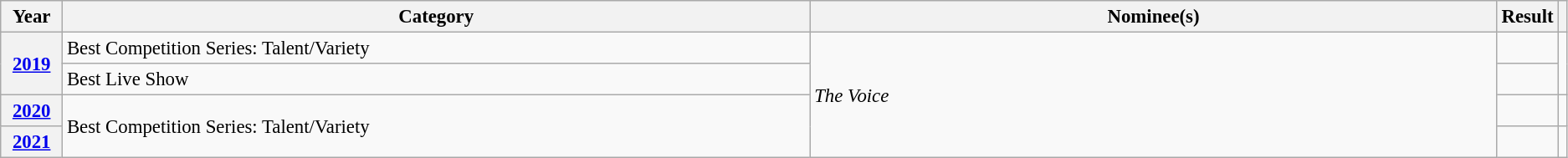<table class="wikitable plainrowheaders" style="font-size: 95%">
<tr>
<th scope="col" style="width:4%;">Year</th>
<th scope="col" style="width:50%;">Category</th>
<th scope="col" style="width:50%;">Nominee(s)</th>
<th scope="col" style="width:6%;">Result</th>
<th scope="col" style="width:4%;"></th>
</tr>
<tr>
<th scope="row" rowspan="2"><a href='#'>2019</a></th>
<td>Best Competition Series: Talent/Variety</td>
<td rowspan="4"><em>The Voice</em></td>
<td></td>
<td rowspan="2" align="center"></td>
</tr>
<tr>
<td>Best Live Show</td>
<td></td>
</tr>
<tr>
<th scope="row"><a href='#'>2020</a></th>
<td rowspan="2">Best Competition Series: Talent/Variety</td>
<td></td>
<td align="center"></td>
</tr>
<tr>
<th scope="row"><a href='#'>2021</a></th>
<td></td>
<td align="center"></td>
</tr>
</table>
